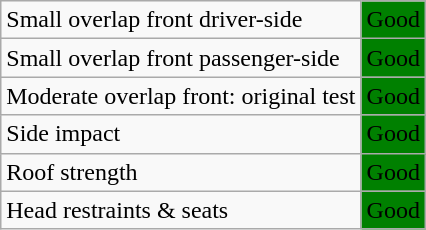<table class="wikitable">
<tr>
<td>Small overlap front driver-side</td>
<td style="background: green">Good</td>
</tr>
<tr>
<td>Small overlap front passenger-side</td>
<td style="background: green">Good</td>
</tr>
<tr>
<td>Moderate overlap front: original test</td>
<td style="background: green">Good</td>
</tr>
<tr>
<td>Side impact</td>
<td style="background: green">Good</td>
</tr>
<tr>
<td>Roof strength</td>
<td style="background: green">Good</td>
</tr>
<tr>
<td>Head restraints & seats</td>
<td style="background: green">Good</td>
</tr>
</table>
